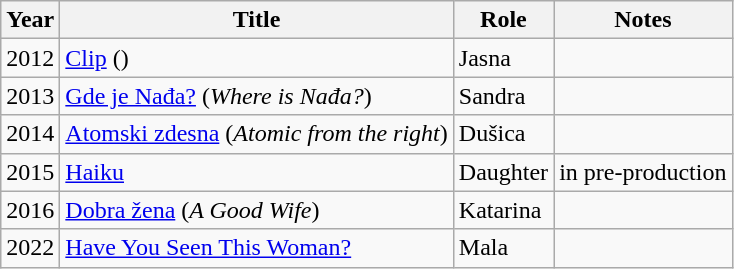<table class="wikitable">
<tr>
<th>Year</th>
<th>Title</th>
<th>Role</th>
<th>Notes</th>
</tr>
<tr>
<td>2012</td>
<td><a href='#'>Clip</a> ()</td>
<td>Jasna</td>
<td></td>
</tr>
<tr>
<td>2013</td>
<td><a href='#'>Gde je Nađa?</a> (<em>Where is Nađa?</em>)</td>
<td>Sandra</td>
<td></td>
</tr>
<tr>
<td>2014</td>
<td><a href='#'>Atomski zdesna</a> (<em>Atomic from the right</em>)</td>
<td>Dušica</td>
<td></td>
</tr>
<tr>
<td>2015</td>
<td><a href='#'>Haiku</a></td>
<td>Daughter</td>
<td>in pre-production</td>
</tr>
<tr>
<td>2016</td>
<td><a href='#'>Dobra žena</a> (<em>A Good Wife</em>)</td>
<td>Katarina</td>
<td></td>
</tr>
<tr>
<td>2022</td>
<td><a href='#'>Have You Seen This Woman?</a></td>
<td>Mala</td>
<td></td>
</tr>
</table>
